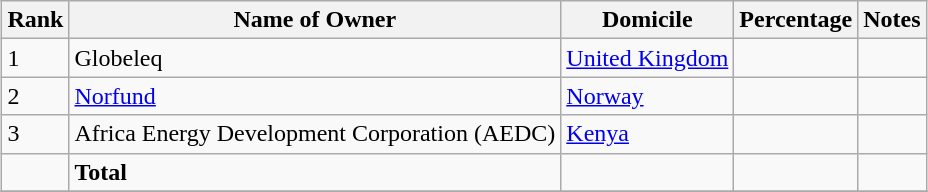<table class="wikitable sortable" style="margin: 0.5em auto">
<tr>
<th>Rank</th>
<th>Name of Owner</th>
<th>Domicile</th>
<th>Percentage</th>
<th>Notes</th>
</tr>
<tr>
<td>1</td>
<td>Globeleq</td>
<td><a href='#'>United Kingdom</a></td>
<td></td>
<td></td>
</tr>
<tr>
<td>2</td>
<td><a href='#'>Norfund</a></td>
<td><a href='#'>Norway</a></td>
<td></td>
<td></td>
</tr>
<tr>
<td>3</td>
<td>Africa Energy Development Corporation (AEDC)</td>
<td><a href='#'>Kenya</a></td>
<td></td>
<td></td>
</tr>
<tr>
<td></td>
<td><strong>Total</strong></td>
<td></td>
<td></td>
<td></td>
</tr>
<tr>
</tr>
</table>
